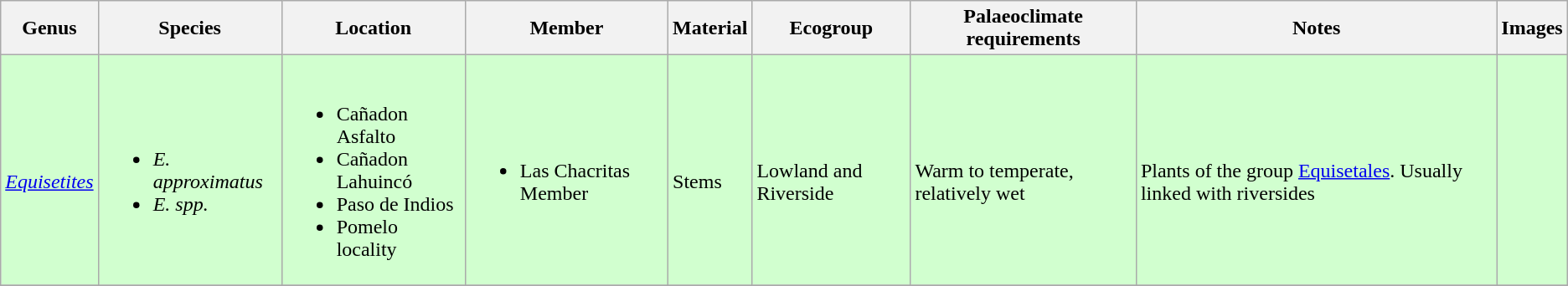<table class="wikitable sortable">
<tr>
<th>Genus</th>
<th>Species</th>
<th>Location</th>
<th>Member</th>
<th>Material</th>
<th>Ecogroup</th>
<th>Palaeoclimate requirements</th>
<th>Notes</th>
<th>Images</th>
</tr>
<tr>
<td style="background:#D1FFCF;"><br><em><a href='#'>Equisetites</a></em></td>
<td style="background:#D1FFCF;"><br><ul><li><em>E. approximatus</em></li><li><em>E. spp.</em></li></ul></td>
<td style="background:#D1FFCF;"><br><ul><li>Cañadon Asfalto</li><li>Cañadon Lahuincó</li><li>Paso de Indios</li><li>Pomelo locality</li></ul></td>
<td style="background:#D1FFCF;"><br><ul><li>Las Chacritas Member</li></ul></td>
<td style="background:#D1FFCF;"><br>Stems</td>
<td style="background:#D1FFCF;"><br>Lowland and Riverside</td>
<td style="background:#D1FFCF;"><br>Warm to temperate, relatively wet</td>
<td style="background:#D1FFCF;"><br>Plants of the group <a href='#'>Equisetales</a>. Usually linked with riversides</td>
<td style="background:#D1FFCF;"><br></td>
</tr>
<tr>
</tr>
</table>
